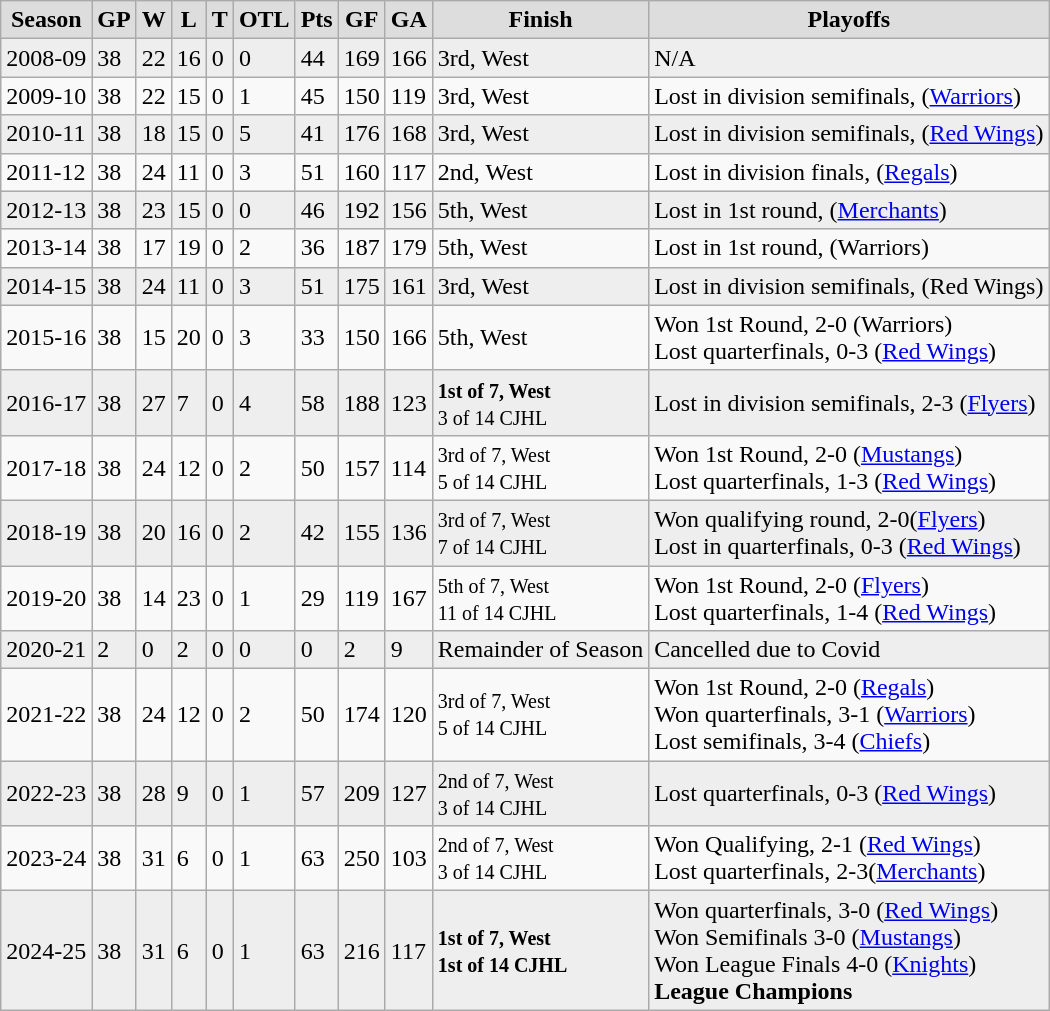<table class="wikitable">
<tr style="font-weight:bold;text-align:center; background:#ddd;"|>
<td>Season</td>
<td>GP</td>
<td>W</td>
<td>L</td>
<td>T</td>
<td>OTL</td>
<td>Pts</td>
<td>GF</td>
<td>GA</td>
<td>Finish</td>
<td>Playoffs</td>
</tr>
<tr style="background:#eee;">
<td>2008-09</td>
<td>38</td>
<td>22</td>
<td>16</td>
<td>0</td>
<td>0</td>
<td>44</td>
<td>169</td>
<td>166</td>
<td>3rd, West</td>
<td>N/A</td>
</tr>
<tr>
<td>2009-10</td>
<td>38</td>
<td>22</td>
<td>15</td>
<td>0</td>
<td>1</td>
<td>45</td>
<td>150</td>
<td>119</td>
<td>3rd, West</td>
<td>Lost in division semifinals, (<a href='#'>Warriors</a>)</td>
</tr>
<tr style="background:#eee;">
<td>2010-11</td>
<td>38</td>
<td>18</td>
<td>15</td>
<td>0</td>
<td>5</td>
<td>41</td>
<td>176</td>
<td>168</td>
<td>3rd, West</td>
<td>Lost in division semifinals, (<a href='#'>Red Wings</a>)</td>
</tr>
<tr>
<td>2011-12</td>
<td>38</td>
<td>24</td>
<td>11</td>
<td>0</td>
<td>3</td>
<td>51</td>
<td>160</td>
<td>117</td>
<td>2nd, West</td>
<td>Lost in division finals, (<a href='#'>Regals</a>)</td>
</tr>
<tr style="background:#eee;">
<td>2012-13</td>
<td>38</td>
<td>23</td>
<td>15</td>
<td>0</td>
<td>0</td>
<td>46</td>
<td>192</td>
<td>156</td>
<td>5th, West</td>
<td>Lost in 1st round, (<a href='#'>Merchants</a>)</td>
</tr>
<tr>
<td>2013-14</td>
<td>38</td>
<td>17</td>
<td>19</td>
<td>0</td>
<td>2</td>
<td>36</td>
<td>187</td>
<td>179</td>
<td>5th, West</td>
<td>Lost in 1st round, (Warriors)</td>
</tr>
<tr style="background:#eee;">
<td>2014-15</td>
<td>38</td>
<td>24</td>
<td>11</td>
<td>0</td>
<td>3</td>
<td>51</td>
<td>175</td>
<td>161</td>
<td>3rd, West</td>
<td>Lost in division semifinals, (Red Wings)</td>
</tr>
<tr>
<td>2015-16</td>
<td>38</td>
<td>15</td>
<td>20</td>
<td>0</td>
<td>3</td>
<td>33</td>
<td>150</td>
<td>166</td>
<td>5th, West</td>
<td>Won 1st Round, 2-0 (Warriors)<br>Lost quarterfinals, 0-3 (<a href='#'>Red Wings</a>)</td>
</tr>
<tr style="background:#eee;">
<td>2016-17</td>
<td>38</td>
<td>27</td>
<td>7</td>
<td>0</td>
<td>4</td>
<td>58</td>
<td>188</td>
<td>123</td>
<td><small><strong>1st of 7, West</strong><br>3 of 14 CJHL </small></td>
<td>Lost in division semifinals, 2-3 (<a href='#'>Flyers</a>)</td>
</tr>
<tr>
<td>2017-18</td>
<td>38</td>
<td>24</td>
<td>12</td>
<td>0</td>
<td>2</td>
<td>50</td>
<td>157</td>
<td>114</td>
<td><small>3rd of 7, West<br>5 of 14 CJHL </small></td>
<td>Won 1st Round, 2-0 (<a href='#'>Mustangs</a>)<br>Lost quarterfinals, 1-3 (<a href='#'>Red Wings</a>)</td>
</tr>
<tr style="background:#eee;">
<td>2018-19</td>
<td>38</td>
<td>20</td>
<td>16</td>
<td>0</td>
<td>2</td>
<td>42</td>
<td>155</td>
<td>136</td>
<td><small>3rd of 7, West<br>7 of 14 CJHL </small></td>
<td>Won qualifying round, 2-0(<a href='#'>Flyers</a>)<br> Lost in quarterfinals, 0-3 (<a href='#'>Red Wings</a>)</td>
</tr>
<tr>
<td>2019-20</td>
<td>38</td>
<td>14</td>
<td>23</td>
<td>0</td>
<td>1</td>
<td>29</td>
<td>119</td>
<td>167</td>
<td><small>5th of 7, West<br>11 of 14 CJHL </small></td>
<td>Won 1st Round, 2-0 (<a href='#'>Flyers</a>)<br>Lost quarterfinals, 1-4 (<a href='#'>Red Wings</a>)</td>
</tr>
<tr style="background:#eee;">
<td>2020-21</td>
<td>2</td>
<td>0</td>
<td>2</td>
<td>0</td>
<td>0</td>
<td>0</td>
<td>2</td>
<td>9</td>
<td>Remainder of Season</td>
<td>Cancelled due to Covid</td>
</tr>
<tr>
<td>2021-22</td>
<td>38</td>
<td>24</td>
<td>12</td>
<td>0</td>
<td>2</td>
<td>50</td>
<td>174</td>
<td>120</td>
<td><small>3rd of 7, West<br>5 of 14 CJHL </small></td>
<td>Won 1st Round, 2-0 (<a href='#'>Regals</a>)<br>Won quarterfinals, 3-1 (<a href='#'>Warriors</a>)<br>Lost semifinals, 3-4 (<a href='#'>Chiefs</a>)</td>
</tr>
<tr |- style="background:#eee;">
<td>2022-23</td>
<td>38</td>
<td>28</td>
<td>9</td>
<td>0</td>
<td>1</td>
<td>57</td>
<td>209</td>
<td>127</td>
<td><small>2nd of 7, West<br>3 of 14 CJHL </small></td>
<td>Lost quarterfinals, 0-3 (<a href='#'>Red Wings</a>)</td>
</tr>
<tr>
<td>2023-24</td>
<td>38</td>
<td>31</td>
<td>6</td>
<td>0</td>
<td>1</td>
<td>63</td>
<td>250</td>
<td>103</td>
<td><small>2nd of 7, West<br>3 of 14 CJHL </small></td>
<td>Won Qualifying, 2-1 (<a href='#'>Red Wings</a>)<br>Lost quarterfinals, 2-3(<a href='#'>Merchants</a>)</td>
</tr>
<tr |- style="background:#eee;">
<td>2024-25</td>
<td>38</td>
<td>31</td>
<td>6</td>
<td>0</td>
<td>1</td>
<td>63</td>
<td>216</td>
<td>117</td>
<td><small><strong>1st of 7, West</strong><br><strong>1st of 14 CJHL</strong> </small></td>
<td>Won quarterfinals, 3-0 (<a href='#'>Red Wings</a>)<br>Won Semifinals 3-0 (<a href='#'>Mustangs</a>)<br>Won League Finals 4-0 (<a href='#'>Knights</a>)<br><strong>League Champions</strong></td>
</tr>
</table>
